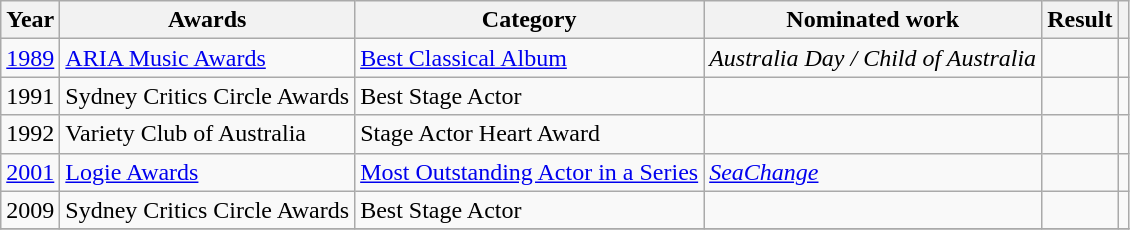<table class="wikitable sortable">
<tr>
<th>Year</th>
<th>Awards</th>
<th>Category</th>
<th>Nominated work</th>
<th>Result</th>
<th class="unsortable"></th>
</tr>
<tr>
<td><a href='#'>1989</a></td>
<td><a href='#'>ARIA Music Awards</a></td>
<td><a href='#'>Best Classical Album</a></td>
<td><em>Australia Day / Child of Australia</em> </td>
<td></td>
<td style="text-align: center;"></td>
</tr>
<tr>
<td>1991</td>
<td>Sydney Critics Circle Awards</td>
<td>Best Stage Actor</td>
<td></td>
<td></td>
<td style="text-align: center;"></td>
</tr>
<tr>
<td>1992</td>
<td>Variety Club of Australia</td>
<td>Stage Actor Heart Award</td>
<td></td>
<td></td>
<td style="text-align: center;"></td>
</tr>
<tr>
<td><a href='#'>2001</a></td>
<td><a href='#'>Logie Awards</a></td>
<td><a href='#'>Most Outstanding Actor in a Series</a></td>
<td><em><a href='#'>SeaChange</a></em></td>
<td></td>
<td style="text-align: center;"></td>
</tr>
<tr>
<td>2009</td>
<td>Sydney Critics Circle Awards</td>
<td>Best Stage Actor</td>
<td></td>
<td></td>
<td style="text-align: center;"></td>
</tr>
<tr>
</tr>
</table>
